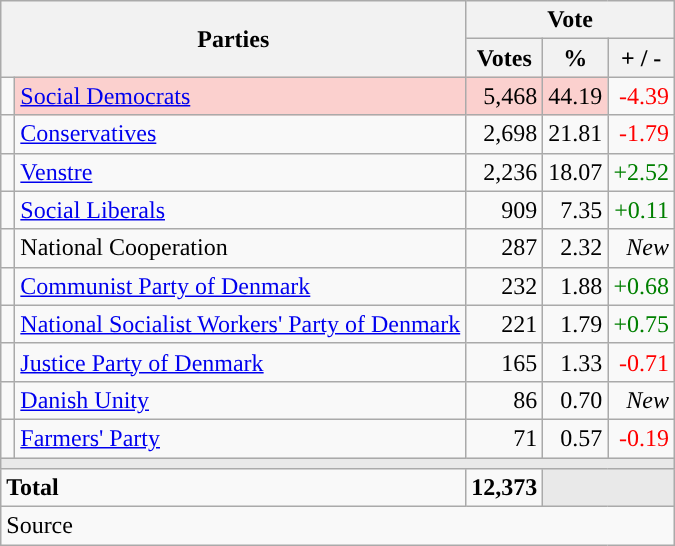<table class="wikitable" style="text-align:right;">
<tr>
<th style="text-align:centre;" rowspan="2" colspan="2" width="225">Parties</th>
<th colspan="3">Vote</th>
</tr>
<tr>
<th width="15">Votes</th>
<th width="15">%</th>
<th width="15">+ / -</th>
</tr>
<tr>
<td width="2" style="color:inherit;background:"></td>
<td bgcolor=#fbd0ce  align="left"><a href='#'>Social Democrats</a></td>
<td bgcolor=#fbd0ce>5,468</td>
<td bgcolor=#fbd0ce>44.19</td>
<td style=color:red;>-4.39</td>
</tr>
<tr>
<td width="2" style="color:inherit;background:"></td>
<td align="left"><a href='#'>Conservatives</a></td>
<td>2,698</td>
<td>21.81</td>
<td style=color:red;>-1.79</td>
</tr>
<tr>
<td width="2" style="color:inherit;background:"></td>
<td align="left"><a href='#'>Venstre</a></td>
<td>2,236</td>
<td>18.07</td>
<td style=color:green;>+2.52</td>
</tr>
<tr>
<td width="2" style="color:inherit;background:"></td>
<td align="left"><a href='#'>Social Liberals</a></td>
<td>909</td>
<td>7.35</td>
<td style=color:green;>+0.11</td>
</tr>
<tr>
<td width="2" style="color:inherit;background:"></td>
<td align="left">National Cooperation</td>
<td>287</td>
<td>2.32</td>
<td><em>New</em></td>
</tr>
<tr>
<td width="2" style="color:inherit;background:"></td>
<td align="left"><a href='#'>Communist Party of Denmark</a></td>
<td>232</td>
<td>1.88</td>
<td style=color:green;>+0.68</td>
</tr>
<tr>
<td width="2" style="color:inherit;background:"></td>
<td align="left"><a href='#'>National Socialist Workers' Party of Denmark</a></td>
<td>221</td>
<td>1.79</td>
<td style=color:green;>+0.75</td>
</tr>
<tr>
<td width="2" style="color:inherit;background:"></td>
<td align="left"><a href='#'>Justice Party of Denmark</a></td>
<td>165</td>
<td>1.33</td>
<td style=color:red;>-0.71</td>
</tr>
<tr>
<td width="2" style="color:inherit;background:"></td>
<td align="left"><a href='#'>Danish Unity</a></td>
<td>86</td>
<td>0.70</td>
<td><em>New</em></td>
</tr>
<tr>
<td width="2" style="color:inherit;background:"></td>
<td align="left"><a href='#'>Farmers' Party</a></td>
<td>71</td>
<td>0.57</td>
<td style=color:red;>-0.19</td>
</tr>
<tr>
<td colspan="7" bgcolor="#E9E9E9"></td>
</tr>
<tr>
<td align="left" colspan="2"><strong>Total</strong></td>
<td><strong>12,373</strong></td>
<td bgcolor="#E9E9E9" colspan="2"></td>
</tr>
<tr>
<td align="left" colspan="6">Source</td>
</tr>
</table>
